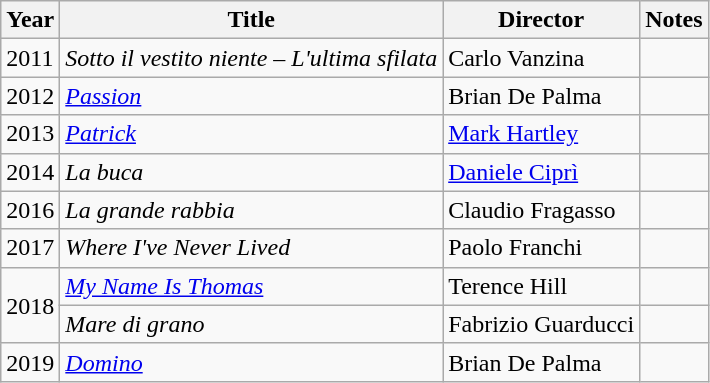<table class="wikitable sortable">
<tr>
<th>Year</th>
<th>Title</th>
<th>Director</th>
<th>Notes</th>
</tr>
<tr>
<td>2011</td>
<td><em>Sotto il vestito niente – L'ultima sfilata</em></td>
<td>Carlo Vanzina</td>
<td></td>
</tr>
<tr>
<td>2012</td>
<td><em><a href='#'>Passion</a></em></td>
<td>Brian De Palma</td>
<td></td>
</tr>
<tr>
<td>2013</td>
<td><em><a href='#'>Patrick</a></em></td>
<td><a href='#'>Mark Hartley</a></td>
<td></td>
</tr>
<tr>
<td>2014</td>
<td><em>La buca</em></td>
<td><a href='#'>Daniele Ciprì</a></td>
<td></td>
</tr>
<tr>
<td>2016</td>
<td><em>La grande rabbia</em></td>
<td>Claudio Fragasso</td>
<td></td>
</tr>
<tr>
<td>2017</td>
<td><em>Where I've Never Lived</em></td>
<td>Paolo Franchi</td>
<td></td>
</tr>
<tr>
<td rowspan="2">2018</td>
<td><em><a href='#'>My Name Is Thomas</a></em></td>
<td>Terence Hill</td>
<td></td>
</tr>
<tr>
<td><em>Mare di grano</em></td>
<td>Fabrizio Guarducci</td>
<td></td>
</tr>
<tr>
<td>2019</td>
<td><em><a href='#'>Domino</a></em></td>
<td>Brian De Palma</td>
<td></td>
</tr>
</table>
